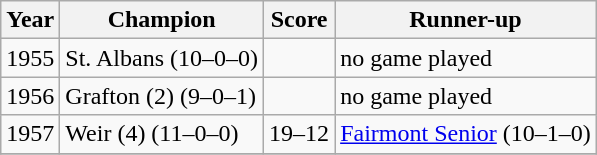<table class="wikitable">
<tr>
<th>Year</th>
<th>Champion</th>
<th>Score</th>
<th>Runner-up</th>
</tr>
<tr>
<td>1955</td>
<td>St. Albans (10–0–0)</td>
<td></td>
<td>no game played</td>
</tr>
<tr>
<td>1956</td>
<td>Grafton (2) (9–0–1)</td>
<td></td>
<td>no game played</td>
</tr>
<tr>
<td>1957</td>
<td>Weir (4) (11–0–0)</td>
<td>19–12</td>
<td><a href='#'>Fairmont Senior</a> (10–1–0)</td>
</tr>
<tr>
</tr>
</table>
